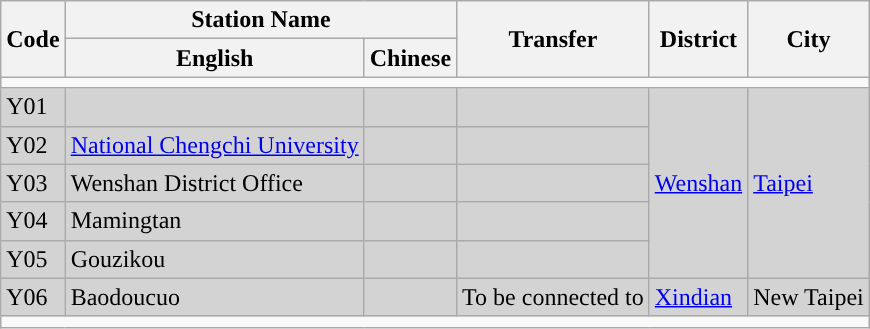<table class="wikitable">
<tr>
<th rowspan="2">Code</th>
<th colspan="2">Station Name</th>
<th rowspan="2">Transfer</th>
<th rowspan="2">District</th>
<th rowspan="2"><strong>City</strong></th>
</tr>
<tr>
<th>English</th>
<th>Chinese</th>
</tr>
<tr>
<td colspan = "6"></td>
</tr>
<tr bgcolor = "lightgrey">
<td>Y01</td>
<td></td>
<td></td>
<td> </td>
<td rowspan="5"><a href='#'>Wenshan</a></td>
<td rowspan="5"><a href='#'>Taipei</a></td>
</tr>
<tr bgcolor = "lightgrey">
<td>Y02</td>
<td><a href='#'>National Chengchi University</a></td>
<td></td>
<td></td>
</tr>
<tr bgcolor = "lightgrey">
<td>Y03</td>
<td>Wenshan District Office</td>
<td></td>
<td></td>
</tr>
<tr bgcolor = "lightgrey">
<td>Y04</td>
<td>Mamingtan</td>
<td></td>
<td></td>
</tr>
<tr bgcolor = "lightgrey">
<td>Y05</td>
<td>Gouzikou</td>
<td></td>
<td></td>
</tr>
<tr bgcolor = "lightgrey">
<td>Y06</td>
<td>Baodoucuo</td>
<td></td>
<td>To be connected to </td>
<td><a href='#'>Xindian</a></td>
<td>New Taipei</td>
</tr>
<tr>
<td colspan = "6"></td>
</tr>
</table>
